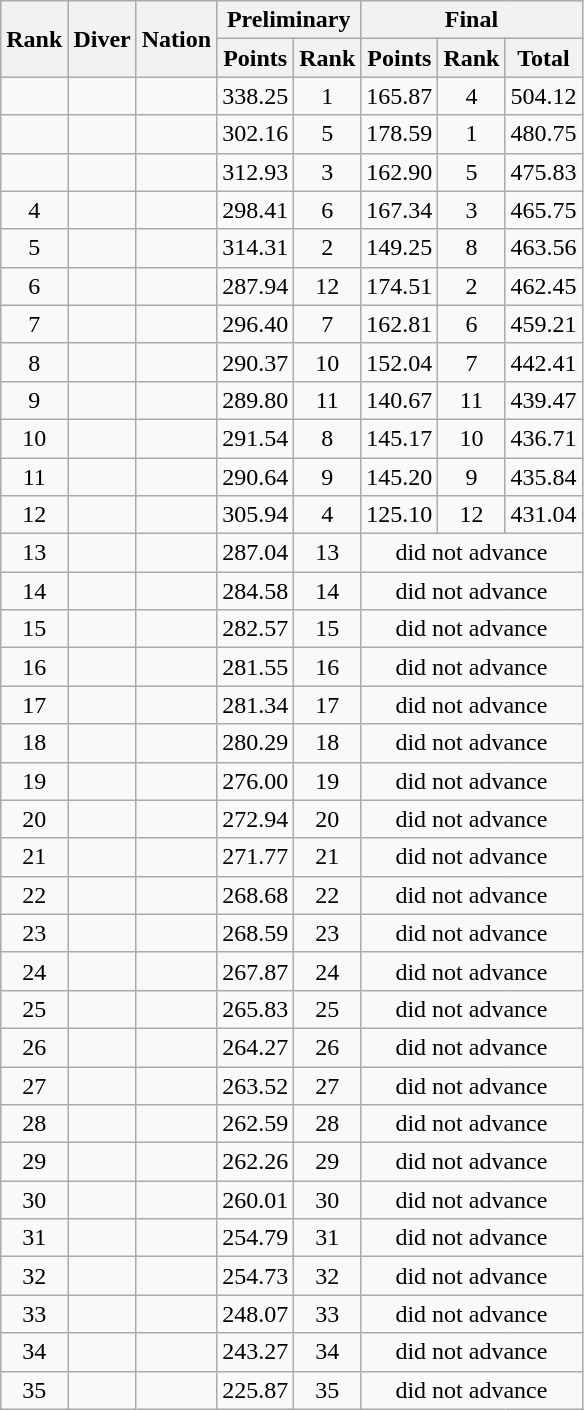<table class="wikitable sortable" style="text-align:center;">
<tr>
<th rowspan=2>Rank</th>
<th rowspan=2>Diver</th>
<th rowspan=2>Nation</th>
<th colspan=2>Preliminary</th>
<th colspan=3>Final</th>
</tr>
<tr>
<th>Points</th>
<th>Rank</th>
<th>Points</th>
<th>Rank</th>
<th>Total</th>
</tr>
<tr>
<td></td>
<td align=left></td>
<td align=left></td>
<td>338.25</td>
<td>1</td>
<td>165.87</td>
<td>4</td>
<td>504.12</td>
</tr>
<tr>
<td></td>
<td align=left></td>
<td align=left></td>
<td>302.16</td>
<td>5</td>
<td>178.59</td>
<td>1</td>
<td>480.75</td>
</tr>
<tr>
<td></td>
<td align=left></td>
<td align=left></td>
<td>312.93</td>
<td>3</td>
<td>162.90</td>
<td>5</td>
<td>475.83</td>
</tr>
<tr>
<td>4</td>
<td align=left></td>
<td align=left></td>
<td>298.41</td>
<td>6</td>
<td>167.34</td>
<td>3</td>
<td>465.75</td>
</tr>
<tr>
<td>5</td>
<td align=left></td>
<td align=left></td>
<td>314.31</td>
<td>2</td>
<td>149.25</td>
<td>8</td>
<td>463.56</td>
</tr>
<tr>
<td>6</td>
<td align=left></td>
<td align=left></td>
<td>287.94</td>
<td>12</td>
<td>174.51</td>
<td>2</td>
<td>462.45</td>
</tr>
<tr>
<td>7</td>
<td align=left></td>
<td align=left></td>
<td>296.40</td>
<td>7</td>
<td>162.81</td>
<td>6</td>
<td>459.21</td>
</tr>
<tr>
<td>8</td>
<td align=left></td>
<td align=left></td>
<td>290.37</td>
<td>10</td>
<td>152.04</td>
<td>7</td>
<td>442.41</td>
</tr>
<tr>
<td>9</td>
<td align=left></td>
<td align=left></td>
<td>289.80</td>
<td>11</td>
<td>140.67</td>
<td>11</td>
<td>439.47</td>
</tr>
<tr>
<td>10</td>
<td align=left></td>
<td align=left></td>
<td>291.54</td>
<td>8</td>
<td>145.17</td>
<td>10</td>
<td>436.71</td>
</tr>
<tr>
<td>11</td>
<td align=left></td>
<td align=left></td>
<td>290.64</td>
<td>9</td>
<td>145.20</td>
<td>9</td>
<td>435.84</td>
</tr>
<tr>
<td>12</td>
<td align=left></td>
<td align=left></td>
<td>305.94</td>
<td>4</td>
<td>125.10</td>
<td>12</td>
<td>431.04</td>
</tr>
<tr>
<td>13</td>
<td align=left></td>
<td align=left></td>
<td>287.04</td>
<td>13</td>
<td colspan=3>did not advance</td>
</tr>
<tr>
<td>14</td>
<td align=left></td>
<td align=left></td>
<td>284.58</td>
<td>14</td>
<td colspan=3>did not advance</td>
</tr>
<tr>
<td>15</td>
<td align=left></td>
<td align=left></td>
<td>282.57</td>
<td>15</td>
<td colspan=3>did not advance</td>
</tr>
<tr>
<td>16</td>
<td align=left></td>
<td align=left></td>
<td>281.55</td>
<td>16</td>
<td colspan=3>did not advance</td>
</tr>
<tr>
<td>17</td>
<td align=left></td>
<td align=left></td>
<td>281.34</td>
<td>17</td>
<td colspan=3>did not advance</td>
</tr>
<tr>
<td>18</td>
<td align=left></td>
<td align=left></td>
<td>280.29</td>
<td>18</td>
<td colspan=3>did not advance</td>
</tr>
<tr>
<td>19</td>
<td align=left></td>
<td align=left></td>
<td>276.00</td>
<td>19</td>
<td colspan=3>did not advance</td>
</tr>
<tr>
<td>20</td>
<td align=left></td>
<td align=left></td>
<td>272.94</td>
<td>20</td>
<td colspan=3>did not advance</td>
</tr>
<tr>
<td>21</td>
<td align=left></td>
<td align=left></td>
<td>271.77</td>
<td>21</td>
<td colspan=3>did not advance</td>
</tr>
<tr>
<td>22</td>
<td align=left></td>
<td align=left></td>
<td>268.68</td>
<td>22</td>
<td colspan=3>did not advance</td>
</tr>
<tr>
<td>23</td>
<td align=left></td>
<td align=left></td>
<td>268.59</td>
<td>23</td>
<td colspan=3>did not advance</td>
</tr>
<tr>
<td>24</td>
<td align=left></td>
<td align=left></td>
<td>267.87</td>
<td>24</td>
<td colspan=3>did not advance</td>
</tr>
<tr>
<td>25</td>
<td align=left></td>
<td align=left></td>
<td>265.83</td>
<td>25</td>
<td colspan=3>did not advance</td>
</tr>
<tr>
<td>26</td>
<td align=left></td>
<td align=left></td>
<td>264.27</td>
<td>26</td>
<td colspan=3>did not advance</td>
</tr>
<tr>
<td>27</td>
<td align=left></td>
<td align=left></td>
<td>263.52</td>
<td>27</td>
<td colspan=3>did not advance</td>
</tr>
<tr>
<td>28</td>
<td align=left></td>
<td align=left></td>
<td>262.59</td>
<td>28</td>
<td colspan=3>did not advance</td>
</tr>
<tr>
<td>29</td>
<td align=left></td>
<td align=left></td>
<td>262.26</td>
<td>29</td>
<td colspan=3>did not advance</td>
</tr>
<tr>
<td>30</td>
<td align=left></td>
<td align=left></td>
<td>260.01</td>
<td>30</td>
<td colspan=3>did not advance</td>
</tr>
<tr>
<td>31</td>
<td align=left></td>
<td align=left></td>
<td>254.79</td>
<td>31</td>
<td colspan=3>did not advance</td>
</tr>
<tr>
<td>32</td>
<td align=left></td>
<td align=left></td>
<td>254.73</td>
<td>32</td>
<td colspan=3>did not advance</td>
</tr>
<tr>
<td>33</td>
<td align=left></td>
<td align=left></td>
<td>248.07</td>
<td>33</td>
<td colspan=3>did not advance</td>
</tr>
<tr>
<td>34</td>
<td align=left></td>
<td align=left></td>
<td>243.27</td>
<td>34</td>
<td colspan=3>did not advance</td>
</tr>
<tr>
<td>35</td>
<td align=left></td>
<td align=left></td>
<td>225.87</td>
<td>35</td>
<td colspan=3>did not advance</td>
</tr>
</table>
